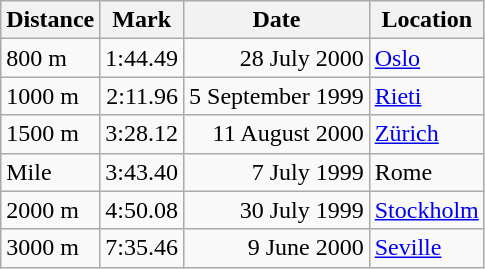<table class="wikitable">
<tr>
<th>Distance</th>
<th>Mark</th>
<th>Date</th>
<th>Location</th>
</tr>
<tr>
<td>800 m</td>
<td align=right>1:44.49</td>
<td align=right>28 July 2000</td>
<td><a href='#'>Oslo</a></td>
</tr>
<tr>
<td>1000 m</td>
<td align=right>2:11.96 </td>
<td align=right>5 September 1999</td>
<td><a href='#'>Rieti</a></td>
</tr>
<tr>
<td>1500 m</td>
<td align=right>3:28.12</td>
<td align=right>11 August 2000</td>
<td><a href='#'>Zürich</a></td>
</tr>
<tr>
<td>Mile</td>
<td align=right>3:43.40</td>
<td align=right>7 July 1999</td>
<td>Rome</td>
</tr>
<tr>
<td>2000 m</td>
<td align=right>4:50.08</td>
<td align=right>30 July 1999</td>
<td><a href='#'>Stockholm</a></td>
</tr>
<tr>
<td>3000 m</td>
<td align=right>7:35.46</td>
<td align=right>9 June 2000</td>
<td><a href='#'>Seville</a></td>
</tr>
</table>
